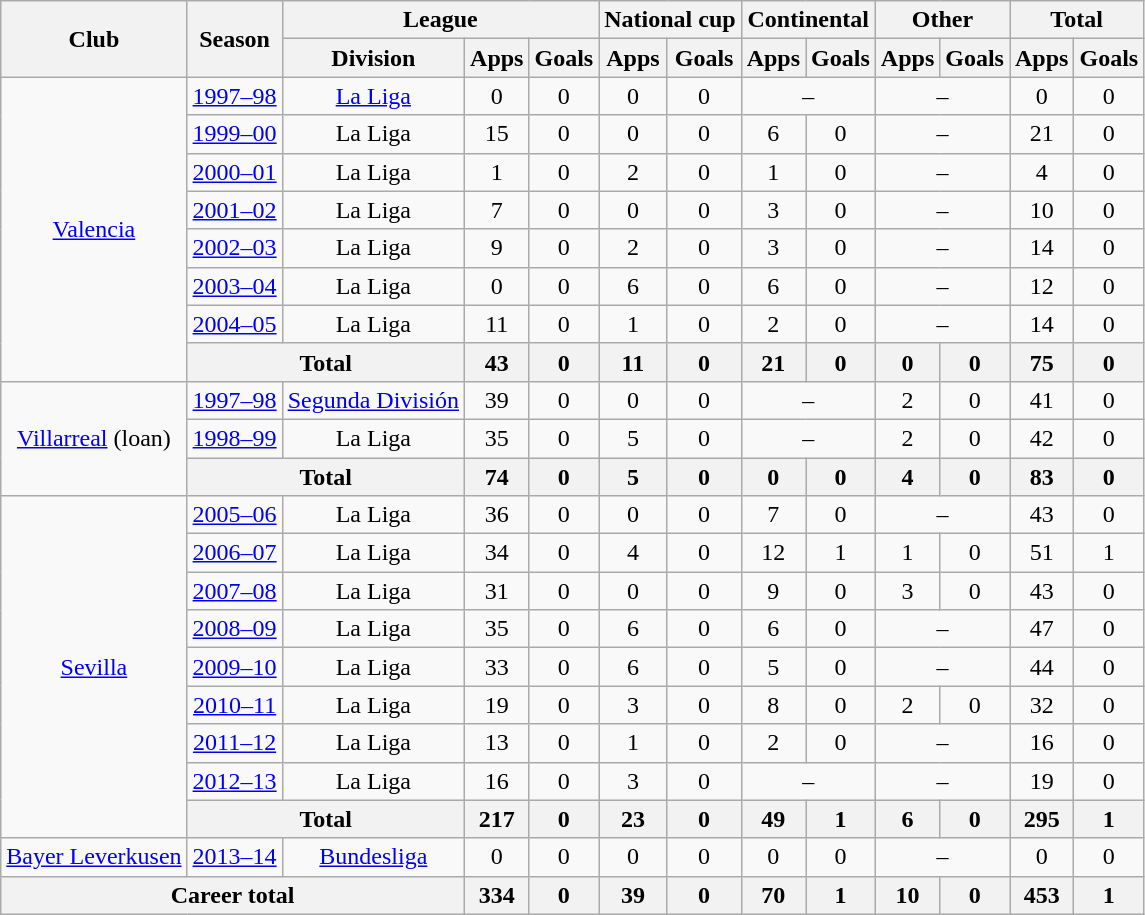<table class="wikitable" style="text-align:center">
<tr>
<th rowspan="2">Club</th>
<th rowspan="2">Season</th>
<th colspan="3">League</th>
<th colspan="2">National cup</th>
<th colspan="2">Continental</th>
<th colspan="2">Other</th>
<th colspan="2">Total</th>
</tr>
<tr>
<th>Division</th>
<th>Apps</th>
<th>Goals</th>
<th>Apps</th>
<th>Goals</th>
<th>Apps</th>
<th>Goals</th>
<th>Apps</th>
<th>Goals</th>
<th>Apps</th>
<th>Goals</th>
</tr>
<tr>
<td rowspan="8"><a href='#'>Valencia</a></td>
<td><a href='#'>1997–98</a></td>
<td><a href='#'>La Liga</a></td>
<td>0</td>
<td>0</td>
<td>0</td>
<td>0</td>
<td colspan="2">–</td>
<td colspan="2">–</td>
<td>0</td>
<td>0</td>
</tr>
<tr>
<td><a href='#'>1999–00</a></td>
<td>La Liga</td>
<td>15</td>
<td>0</td>
<td>0</td>
<td>0</td>
<td>6</td>
<td>0</td>
<td colspan="2">–</td>
<td>21</td>
<td>0</td>
</tr>
<tr>
<td><a href='#'>2000–01</a></td>
<td>La Liga</td>
<td>1</td>
<td>0</td>
<td>2</td>
<td>0</td>
<td>1</td>
<td>0</td>
<td colspan="2">–</td>
<td>4</td>
<td>0</td>
</tr>
<tr>
<td><a href='#'>2001–02</a></td>
<td>La Liga</td>
<td>7</td>
<td>0</td>
<td>0</td>
<td>0</td>
<td>3</td>
<td>0</td>
<td colspan="2">–</td>
<td>10</td>
<td>0</td>
</tr>
<tr>
<td><a href='#'>2002–03</a></td>
<td>La Liga</td>
<td>9</td>
<td>0</td>
<td>2</td>
<td>0</td>
<td>3</td>
<td>0</td>
<td colspan="2">–</td>
<td>14</td>
<td>0</td>
</tr>
<tr>
<td><a href='#'>2003–04</a></td>
<td>La Liga</td>
<td>0</td>
<td>0</td>
<td>6</td>
<td>0</td>
<td>6</td>
<td>0</td>
<td colspan="2">–</td>
<td>12</td>
<td>0</td>
</tr>
<tr>
<td><a href='#'>2004–05</a></td>
<td>La Liga</td>
<td>11</td>
<td>0</td>
<td>1</td>
<td>0</td>
<td>2</td>
<td>0</td>
<td colspan="2">–</td>
<td>14</td>
<td>0</td>
</tr>
<tr>
<th colspan="2">Total</th>
<th>43</th>
<th>0</th>
<th>11</th>
<th>0</th>
<th>21</th>
<th>0</th>
<th>0</th>
<th>0</th>
<th>75</th>
<th>0</th>
</tr>
<tr>
<td rowspan="3"><a href='#'>Villarreal</a> (loan)</td>
<td><a href='#'>1997–98</a></td>
<td><a href='#'>Segunda División</a></td>
<td>39</td>
<td>0</td>
<td>0</td>
<td>0</td>
<td colspan="2">–</td>
<td>2</td>
<td>0</td>
<td>41</td>
<td>0</td>
</tr>
<tr>
<td><a href='#'>1998–99</a></td>
<td>La Liga</td>
<td>35</td>
<td>0</td>
<td>5</td>
<td>0</td>
<td colspan="2">–</td>
<td>2</td>
<td>0</td>
<td>42</td>
<td>0</td>
</tr>
<tr>
<th colspan="2">Total</th>
<th>74</th>
<th>0</th>
<th>5</th>
<th>0</th>
<th>0</th>
<th>0</th>
<th>4</th>
<th>0</th>
<th>83</th>
<th>0</th>
</tr>
<tr>
<td rowspan="9"><a href='#'>Sevilla</a></td>
<td><a href='#'>2005–06</a></td>
<td>La Liga</td>
<td>36</td>
<td>0</td>
<td>0</td>
<td>0</td>
<td>7</td>
<td>0</td>
<td colspan="2">–</td>
<td>43</td>
<td>0</td>
</tr>
<tr>
<td><a href='#'>2006–07</a></td>
<td>La Liga</td>
<td>34</td>
<td>0</td>
<td>4</td>
<td>0</td>
<td>12</td>
<td>1</td>
<td>1</td>
<td>0</td>
<td>51</td>
<td>1</td>
</tr>
<tr>
<td><a href='#'>2007–08</a></td>
<td>La Liga</td>
<td>31</td>
<td>0</td>
<td>0</td>
<td>0</td>
<td>9</td>
<td>0</td>
<td>3</td>
<td>0</td>
<td>43</td>
<td>0</td>
</tr>
<tr>
<td><a href='#'>2008–09</a></td>
<td>La Liga</td>
<td>35</td>
<td>0</td>
<td>6</td>
<td>0</td>
<td>6</td>
<td>0</td>
<td colspan="2">–</td>
<td>47</td>
<td>0</td>
</tr>
<tr>
<td><a href='#'>2009–10</a></td>
<td>La Liga</td>
<td>33</td>
<td>0</td>
<td>6</td>
<td>0</td>
<td>5</td>
<td>0</td>
<td colspan="2">–</td>
<td>44</td>
<td>0</td>
</tr>
<tr>
<td><a href='#'>2010–11</a></td>
<td>La Liga</td>
<td>19</td>
<td>0</td>
<td>3</td>
<td>0</td>
<td>8</td>
<td>0</td>
<td>2</td>
<td>0</td>
<td>32</td>
<td>0</td>
</tr>
<tr>
<td><a href='#'>2011–12</a></td>
<td>La Liga</td>
<td>13</td>
<td>0</td>
<td>1</td>
<td>0</td>
<td>2</td>
<td>0</td>
<td colspan="2">–</td>
<td>16</td>
<td>0</td>
</tr>
<tr>
<td><a href='#'>2012–13</a></td>
<td>La Liga</td>
<td>16</td>
<td>0</td>
<td>3</td>
<td>0</td>
<td colspan="2">–</td>
<td colspan="2">–</td>
<td>19</td>
<td>0</td>
</tr>
<tr>
<th colspan="2">Total</th>
<th>217</th>
<th>0</th>
<th>23</th>
<th>0</th>
<th>49</th>
<th>1</th>
<th>6</th>
<th>0</th>
<th>295</th>
<th>1</th>
</tr>
<tr>
<td><a href='#'>Bayer Leverkusen</a></td>
<td><a href='#'>2013–14</a></td>
<td><a href='#'>Bundesliga</a></td>
<td>0</td>
<td>0</td>
<td>0</td>
<td>0</td>
<td>0</td>
<td>0</td>
<td colspan="2">–</td>
<td>0</td>
<td>0</td>
</tr>
<tr>
<th colspan="3">Career total</th>
<th>334</th>
<th>0</th>
<th>39</th>
<th>0</th>
<th>70</th>
<th>1</th>
<th>10</th>
<th>0</th>
<th>453</th>
<th>1</th>
</tr>
</table>
